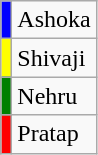<table class="wikitable">
<tr>
<td style="background:blue;"></td>
<td>Ashoka</td>
</tr>
<tr>
<td style="background:yellow;"></td>
<td>Shivaji</td>
</tr>
<tr>
<td style="background:green;"></td>
<td>Nehru</td>
</tr>
<tr>
<td style="background:red;"></td>
<td>Pratap</td>
</tr>
</table>
